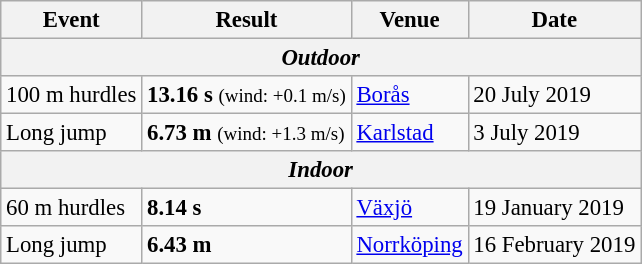<table class="wikitable" style="border-collapse: collapse; font-size: 95%;">
<tr>
<th>Event</th>
<th>Result</th>
<th>Venue</th>
<th>Date</th>
</tr>
<tr>
<th colspan=4><em>Outdoor</em></th>
</tr>
<tr>
<td>100 m hurdles</td>
<td><strong>13.16 s</strong> <small>(wind: +0.1 m/s)</small></td>
<td> <a href='#'>Borås</a></td>
<td>20 July 2019</td>
</tr>
<tr>
<td>Long jump</td>
<td><strong>6.73 m</strong> <small>(wind: +1.3 m/s)</small></td>
<td> <a href='#'>Karlstad</a></td>
<td>3 July 2019</td>
</tr>
<tr>
<th colspan=4><em>Indoor</em></th>
</tr>
<tr>
<td>60 m hurdles</td>
<td><strong>8.14 s</strong></td>
<td> <a href='#'>Växjö</a></td>
<td>19 January 2019</td>
</tr>
<tr>
<td>Long jump</td>
<td><strong>6.43 m</strong></td>
<td> <a href='#'>Norrköping</a></td>
<td>16 February 2019</td>
</tr>
</table>
